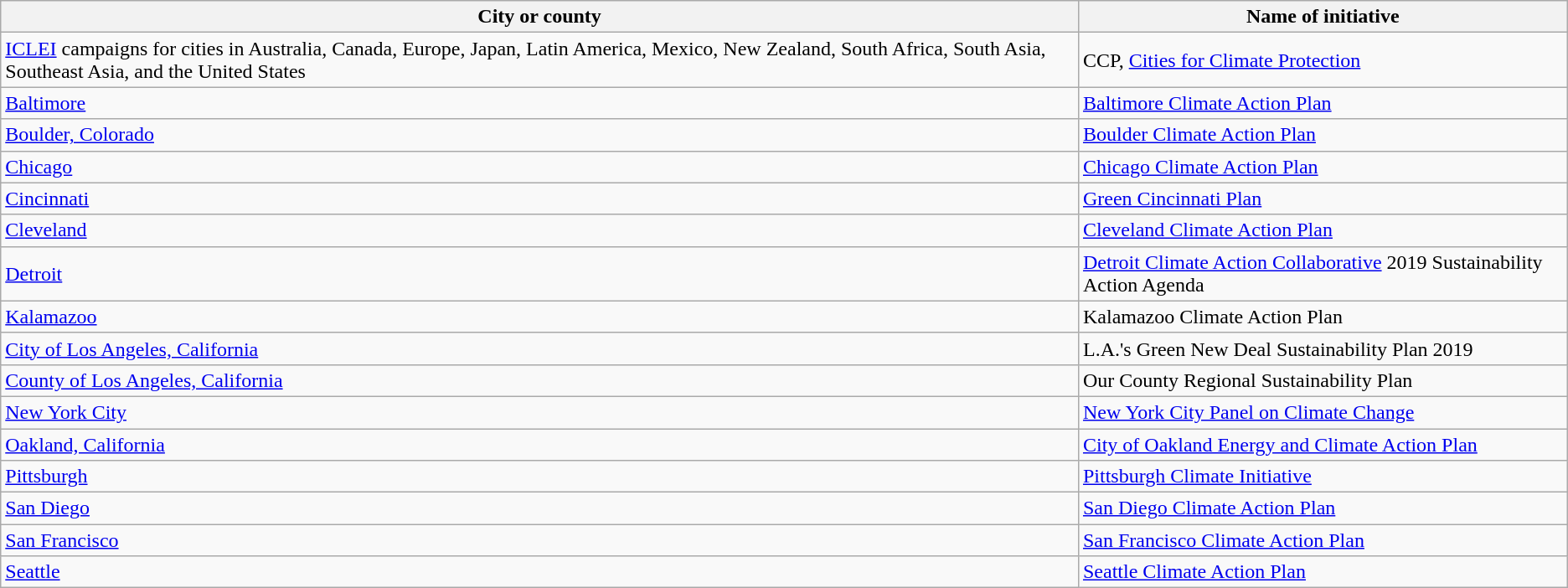<table class="wikitable">
<tr>
<th>City or county</th>
<th>Name of initiative</th>
</tr>
<tr>
<td><a href='#'>ICLEI</a> campaigns for cities in Australia, Canada, Europe, Japan, Latin America, Mexico, New Zealand, South Africa, South Asia, Southeast Asia, and the United States</td>
<td>CCP, <a href='#'>Cities for Climate Protection</a></td>
</tr>
<tr>
<td><a href='#'>Baltimore</a></td>
<td><a href='#'>Baltimore Climate Action Plan</a></td>
</tr>
<tr>
<td><a href='#'>Boulder, Colorado</a></td>
<td><a href='#'>Boulder Climate Action Plan</a></td>
</tr>
<tr>
<td><a href='#'>Chicago</a></td>
<td><a href='#'>Chicago Climate Action Plan</a></td>
</tr>
<tr>
<td><a href='#'>Cincinnati</a></td>
<td><a href='#'>Green Cincinnati Plan</a></td>
</tr>
<tr>
<td><a href='#'>Cleveland</a></td>
<td><a href='#'>Cleveland Climate Action Plan</a></td>
</tr>
<tr>
<td><a href='#'>Detroit</a></td>
<td><a href='#'>Detroit Climate Action Collaborative</a> 2019 Sustainability Action Agenda </td>
</tr>
<tr>
<td><a href='#'>Kalamazoo</a></td>
<td>Kalamazoo Climate Action Plan</td>
</tr>
<tr>
<td><a href='#'>City of Los Angeles, California</a></td>
<td>L.A.'s Green New Deal Sustainability Plan 2019</td>
</tr>
<tr>
<td><a href='#'>County of Los Angeles, California</a></td>
<td>Our County Regional Sustainability Plan</td>
</tr>
<tr>
<td><a href='#'>New York City</a></td>
<td><a href='#'>New York City Panel on Climate Change</a></td>
</tr>
<tr>
<td><a href='#'>Oakland, California</a></td>
<td><a href='#'>City of Oakland Energy and Climate Action Plan</a></td>
</tr>
<tr>
<td><a href='#'>Pittsburgh</a></td>
<td><a href='#'>Pittsburgh Climate Initiative</a></td>
</tr>
<tr>
<td><a href='#'>San Diego</a></td>
<td><a href='#'>San Diego Climate Action Plan</a></td>
</tr>
<tr>
<td><a href='#'>San Francisco</a></td>
<td><a href='#'>San Francisco Climate Action Plan</a></td>
</tr>
<tr>
<td><a href='#'>Seattle</a></td>
<td><a href='#'>Seattle Climate Action Plan</a></td>
</tr>
</table>
